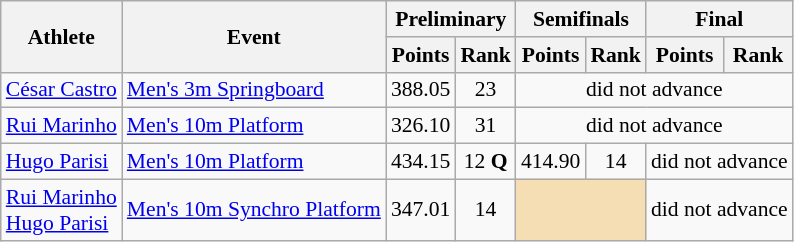<table class=wikitable style="font-size:90%">
<tr>
<th rowspan="2">Athlete</th>
<th rowspan="2">Event</th>
<th colspan="2">Preliminary</th>
<th colspan="2">Semifinals</th>
<th colspan="2">Final</th>
</tr>
<tr>
<th>Points</th>
<th>Rank</th>
<th>Points</th>
<th>Rank</th>
<th>Points</th>
<th>Rank</th>
</tr>
<tr>
<td rowspan="1"><a href='#'>César Castro</a></td>
<td><a href='#'>Men's 3m Springboard</a></td>
<td align=center>388.05</td>
<td align=center>23</td>
<td align=center colspan=4>did not advance</td>
</tr>
<tr>
<td rowspan="1"><a href='#'>Rui Marinho</a></td>
<td><a href='#'>Men's 10m Platform</a></td>
<td align=center>326.10</td>
<td align=center>31</td>
<td align=center colspan=4>did not advance</td>
</tr>
<tr>
<td rowspan="1"><a href='#'>Hugo Parisi</a></td>
<td><a href='#'>Men's 10m Platform</a></td>
<td align=center>434.15</td>
<td align=center>12 <strong>Q</strong></td>
<td align=center>414.90</td>
<td align=center>14</td>
<td align=center colspan=2>did not advance</td>
</tr>
<tr>
<td rowspan="1"><a href='#'>Rui Marinho</a><br><a href='#'>Hugo Parisi</a></td>
<td><a href='#'>Men's 10m Synchro Platform</a></td>
<td align=center>347.01</td>
<td align=center>14</td>
<td colspan= 2 bgcolor="wheat"></td>
<td align=center colspan=2>did not advance</td>
</tr>
</table>
